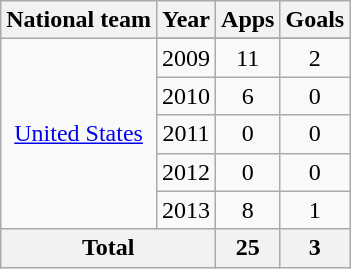<table class="wikitable" style="text-align: center">
<tr>
<th>National team</th>
<th>Year</th>
<th>Apps</th>
<th>Goals</th>
</tr>
<tr>
<td rowspan="6"><a href='#'>United States</a></td>
</tr>
<tr>
<td>2009</td>
<td>11</td>
<td>2</td>
</tr>
<tr>
<td>2010</td>
<td>6</td>
<td>0</td>
</tr>
<tr>
<td>2011</td>
<td>0</td>
<td>0</td>
</tr>
<tr>
<td>2012</td>
<td>0</td>
<td>0</td>
</tr>
<tr>
<td>2013</td>
<td>8</td>
<td>1</td>
</tr>
<tr>
<th colspan=2>Total</th>
<th>25</th>
<th>3</th>
</tr>
</table>
